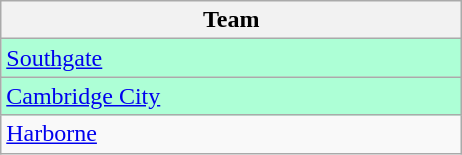<table class="wikitable" style="font-size: 100%">
<tr>
<th width=300>Team</th>
</tr>
<tr align=center style="background: #ADFFD6;">
<td align="left"><a href='#'>Southgate</a></td>
</tr>
<tr align=center style="background: #ADFFD6;">
<td align="left"><a href='#'>Cambridge City</a></td>
</tr>
<tr align=center>
<td align="left"><a href='#'>Harborne</a></td>
</tr>
</table>
